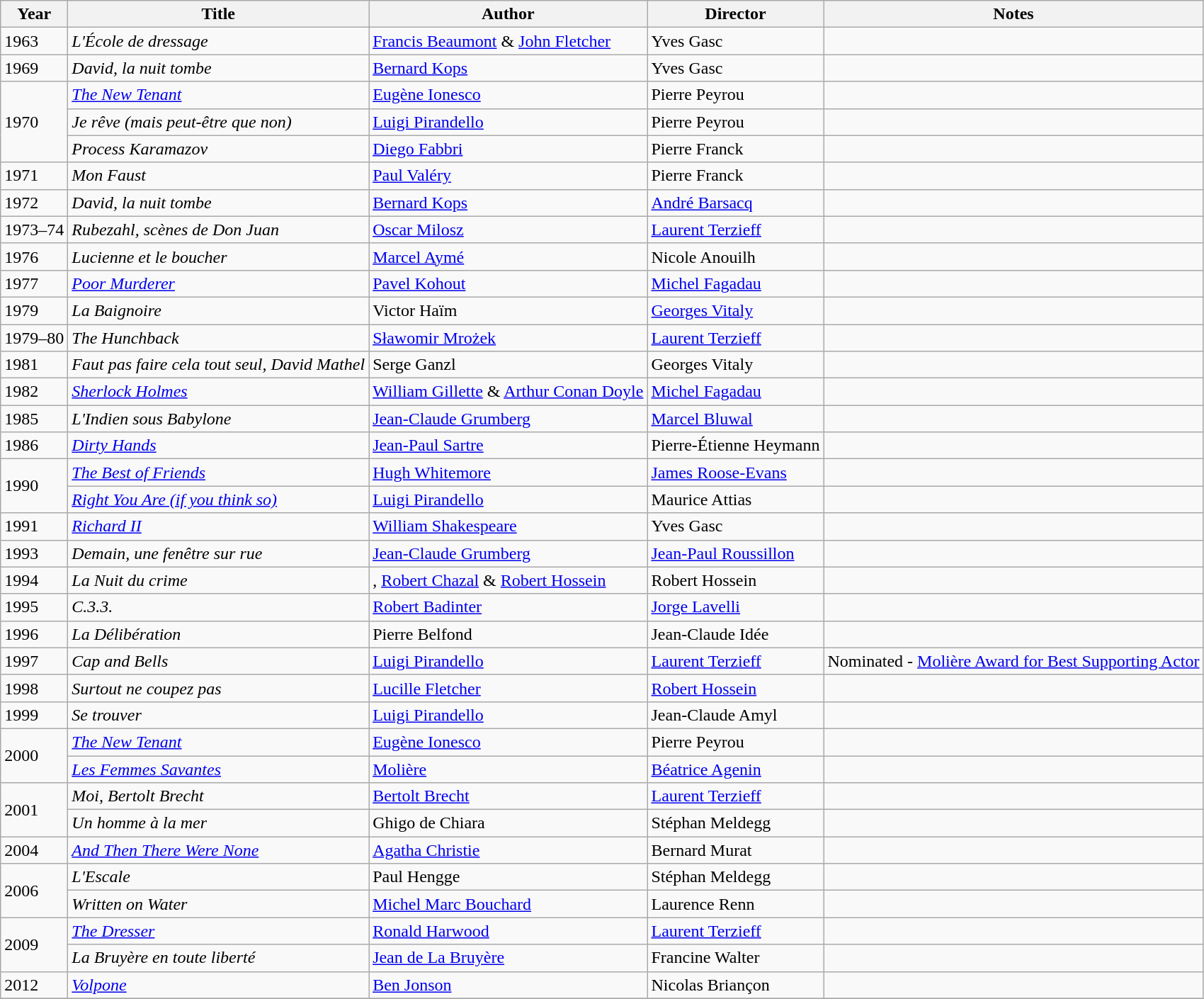<table class="wikitable sortable">
<tr>
<th>Year</th>
<th>Title</th>
<th>Author</th>
<th>Director</th>
<th class="unsortable">Notes</th>
</tr>
<tr>
<td>1963</td>
<td><em>L'École de dressage</em></td>
<td><a href='#'>Francis Beaumont</a> & <a href='#'>John Fletcher</a></td>
<td>Yves Gasc</td>
<td></td>
</tr>
<tr>
<td>1969</td>
<td><em>David, la nuit tombe</em></td>
<td><a href='#'>Bernard Kops</a></td>
<td>Yves Gasc</td>
<td></td>
</tr>
<tr>
<td rowspan=3>1970</td>
<td><em><a href='#'>The New Tenant</a></em></td>
<td><a href='#'>Eugène Ionesco</a></td>
<td>Pierre Peyrou</td>
<td></td>
</tr>
<tr>
<td><em>Je rêve (mais peut-être que non)</em></td>
<td><a href='#'>Luigi Pirandello</a></td>
<td>Pierre Peyrou</td>
<td></td>
</tr>
<tr>
<td><em>Process Karamazov</em></td>
<td><a href='#'>Diego Fabbri</a></td>
<td>Pierre Franck</td>
<td></td>
</tr>
<tr>
<td>1971</td>
<td><em>Mon Faust</em></td>
<td><a href='#'>Paul Valéry</a></td>
<td>Pierre Franck</td>
<td></td>
</tr>
<tr>
<td>1972</td>
<td><em>David, la nuit tombe</em></td>
<td><a href='#'>Bernard Kops</a></td>
<td><a href='#'>André Barsacq</a></td>
<td></td>
</tr>
<tr>
<td>1973–74</td>
<td><em>Rubezahl, scènes de Don Juan</em></td>
<td><a href='#'>Oscar Milosz</a></td>
<td><a href='#'>Laurent Terzieff</a></td>
<td></td>
</tr>
<tr>
<td>1976</td>
<td><em>Lucienne et le boucher</em></td>
<td><a href='#'>Marcel Aymé</a></td>
<td>Nicole Anouilh</td>
<td></td>
</tr>
<tr>
<td>1977</td>
<td><em><a href='#'>Poor Murderer</a></em></td>
<td><a href='#'>Pavel Kohout</a></td>
<td><a href='#'>Michel Fagadau</a></td>
<td></td>
</tr>
<tr>
<td>1979</td>
<td><em>La Baignoire</em></td>
<td>Victor Haïm</td>
<td><a href='#'>Georges Vitaly</a></td>
<td></td>
</tr>
<tr>
<td>1979–80</td>
<td><em>The Hunchback</em></td>
<td><a href='#'>Sławomir Mrożek</a></td>
<td><a href='#'>Laurent Terzieff</a></td>
<td></td>
</tr>
<tr>
<td>1981</td>
<td><em>Faut pas faire cela tout seul, David Mathel</em></td>
<td>Serge Ganzl</td>
<td>Georges Vitaly</td>
<td></td>
</tr>
<tr>
<td>1982</td>
<td><em><a href='#'>Sherlock Holmes</a></em></td>
<td><a href='#'>William Gillette</a> & <a href='#'>Arthur Conan Doyle</a></td>
<td><a href='#'>Michel Fagadau</a></td>
<td></td>
</tr>
<tr>
<td>1985</td>
<td><em>L'Indien sous Babylone</em></td>
<td><a href='#'>Jean-Claude Grumberg</a></td>
<td><a href='#'>Marcel Bluwal</a></td>
<td></td>
</tr>
<tr>
<td>1986</td>
<td><em><a href='#'>Dirty Hands</a></em></td>
<td><a href='#'>Jean-Paul Sartre</a></td>
<td>Pierre-Étienne Heymann</td>
<td></td>
</tr>
<tr>
<td rowspan=2>1990</td>
<td><em><a href='#'>The Best of Friends</a></em></td>
<td><a href='#'>Hugh Whitemore</a></td>
<td><a href='#'>James Roose-Evans</a></td>
<td></td>
</tr>
<tr>
<td><em><a href='#'>Right You Are (if you think so)</a></em></td>
<td><a href='#'>Luigi Pirandello</a></td>
<td>Maurice Attias</td>
<td></td>
</tr>
<tr>
<td>1991</td>
<td><em><a href='#'>Richard II</a></em></td>
<td><a href='#'>William Shakespeare</a></td>
<td>Yves Gasc</td>
<td></td>
</tr>
<tr>
<td>1993</td>
<td><em>Demain, une fenêtre sur rue</em></td>
<td><a href='#'>Jean-Claude Grumberg</a></td>
<td><a href='#'>Jean-Paul Roussillon</a></td>
<td></td>
</tr>
<tr>
<td>1994</td>
<td><em>La Nuit du crime</em></td>
<td>, <a href='#'>Robert Chazal</a> & <a href='#'>Robert Hossein</a></td>
<td>Robert Hossein</td>
<td></td>
</tr>
<tr>
<td>1995</td>
<td><em>C.3.3.</em></td>
<td><a href='#'>Robert Badinter</a></td>
<td><a href='#'>Jorge Lavelli</a></td>
<td></td>
</tr>
<tr>
<td>1996</td>
<td><em>La Délibération</em></td>
<td>Pierre Belfond</td>
<td>Jean-Claude Idée</td>
<td></td>
</tr>
<tr>
<td>1997</td>
<td><em>Cap and Bells</em></td>
<td><a href='#'>Luigi Pirandello</a></td>
<td><a href='#'>Laurent Terzieff</a></td>
<td>Nominated - <a href='#'>Molière Award for Best Supporting Actor</a></td>
</tr>
<tr>
<td>1998</td>
<td><em>Surtout ne coupez pas</em></td>
<td><a href='#'>Lucille Fletcher</a></td>
<td><a href='#'>Robert Hossein</a></td>
<td></td>
</tr>
<tr>
<td>1999</td>
<td><em>Se trouver</em></td>
<td><a href='#'>Luigi Pirandello</a></td>
<td>Jean-Claude Amyl</td>
<td></td>
</tr>
<tr>
<td rowspan=2>2000</td>
<td><em><a href='#'>The New Tenant</a></em></td>
<td><a href='#'>Eugène Ionesco</a></td>
<td>Pierre Peyrou</td>
<td></td>
</tr>
<tr>
<td><em><a href='#'>Les Femmes Savantes</a></em></td>
<td><a href='#'>Molière</a></td>
<td><a href='#'>Béatrice Agenin</a></td>
<td></td>
</tr>
<tr>
<td rowspan=2>2001</td>
<td><em>Moi, Bertolt Brecht</em></td>
<td><a href='#'>Bertolt Brecht</a></td>
<td><a href='#'>Laurent Terzieff</a></td>
<td></td>
</tr>
<tr>
<td><em>Un homme à la mer</em></td>
<td>Ghigo de Chiara</td>
<td>Stéphan Meldegg</td>
<td></td>
</tr>
<tr>
<td>2004</td>
<td><em><a href='#'>And Then There Were None</a></em></td>
<td><a href='#'>Agatha Christie</a></td>
<td>Bernard Murat</td>
<td></td>
</tr>
<tr>
<td rowspan=2>2006</td>
<td><em>L'Escale</em></td>
<td>Paul Hengge</td>
<td>Stéphan Meldegg</td>
<td></td>
</tr>
<tr>
<td><em>Written on Water</em></td>
<td><a href='#'>Michel Marc Bouchard</a></td>
<td>Laurence Renn</td>
<td></td>
</tr>
<tr>
<td rowspan=2>2009</td>
<td><em><a href='#'>The Dresser</a></em></td>
<td><a href='#'>Ronald Harwood</a></td>
<td><a href='#'>Laurent Terzieff</a></td>
<td></td>
</tr>
<tr>
<td><em>La Bruyère en toute liberté</em></td>
<td><a href='#'>Jean de La Bruyère</a></td>
<td>Francine Walter</td>
<td></td>
</tr>
<tr>
<td>2012</td>
<td><em><a href='#'>Volpone</a></em></td>
<td><a href='#'>Ben Jonson</a></td>
<td>Nicolas Briançon</td>
<td></td>
</tr>
<tr>
</tr>
</table>
